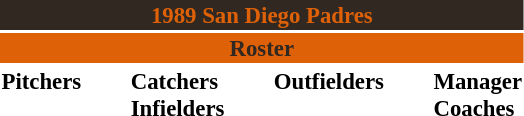<table class="toccolours" style="font-size: 95%;">
<tr>
<th colspan="10" style="background-color: #312821; color: #de6108; text-align: center;">1989 San Diego Padres</th>
</tr>
<tr>
<td colspan="10" style="background-color: #de6108; color: #312821; text-align: center;"><strong>Roster</strong></td>
</tr>
<tr>
<td valign="top"><strong>Pitchers</strong><br>















</td>
<td width="25px"></td>
<td valign="top"><strong>Catchers</strong><br>


<strong>Infielders</strong>










</td>
<td width="25px"></td>
<td valign="top"><strong>Outfielders</strong><br>







</td>
<td width="25px"></td>
<td valign="top"><strong>Manager</strong><br>
<strong>Coaches</strong>




</td>
</tr>
</table>
